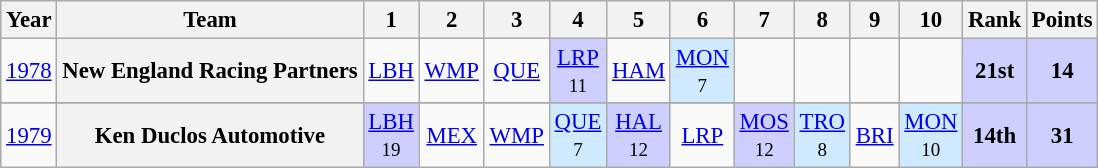<table class="wikitable" style="text-align:center; font-size:95%">
<tr>
<th>Year</th>
<th>Team</th>
<th>1</th>
<th>2</th>
<th>3</th>
<th>4</th>
<th>5</th>
<th>6</th>
<th>7</th>
<th>8</th>
<th>9</th>
<th>10</th>
<th>Rank</th>
<th>Points</th>
</tr>
<tr>
<td><a href='#'>1978</a></td>
<th>New England Racing Partners</th>
<td><a href='#'>LBH</a></td>
<td><a href='#'>WMP</a></td>
<td><a href='#'>QUE</a></td>
<td style="background-color:#CFCFFF"><a href='#'>LRP</a><br><small>11</small></td>
<td><a href='#'>HAM</a></td>
<td style="background-color:#CFEAFF"><a href='#'>MON</a><br><small>7</small></td>
<td></td>
<td></td>
<td></td>
<td></td>
<th style="background-color:#CFCFFF">21st</th>
<th style="background-color:#CFCFFF">14</th>
</tr>
<tr>
</tr>
<tr>
<td><a href='#'>1979</a></td>
<th>Ken Duclos Automotive</th>
<td style="background-color:#CFCFFF"><a href='#'>LBH</a><br><small>19</small></td>
<td><a href='#'>MEX</a></td>
<td><a href='#'>WMP</a></td>
<td style="background-color:#CFEAFF"><a href='#'>QUE</a><br><small>7</small></td>
<td style="background-color:#CFCFFF"><a href='#'>HAL</a><br><small>12</small></td>
<td><a href='#'>LRP</a></td>
<td style="background-color:#CFCFFF"><a href='#'>MOS</a><br><small>12</small></td>
<td style="background-color:#CFEAFF"><a href='#'>TRO</a><br><small>8</small></td>
<td><a href='#'>BRI</a></td>
<td style="background-color:#CFEAFF"><a href='#'>MON</a><br><small>10</small></td>
<th style="background-color:#CFCFFF">14th</th>
<th style="background-color:#CFCFFF">31</th>
</tr>
</table>
